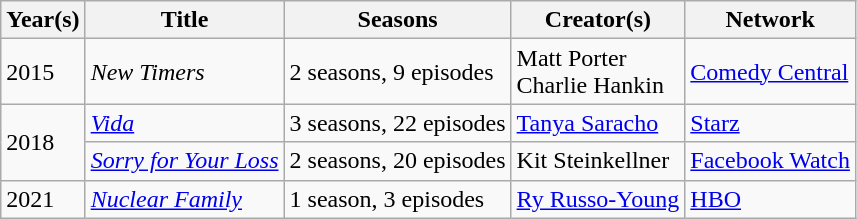<table class="wikitable">
<tr>
<th>Year(s)</th>
<th>Title</th>
<th>Seasons</th>
<th>Creator(s)</th>
<th>Network</th>
</tr>
<tr>
<td>2015</td>
<td><em>New Timers</em></td>
<td>2 seasons, 9 episodes</td>
<td>Matt Porter<br>Charlie Hankin</td>
<td><a href='#'>Comedy Central</a></td>
</tr>
<tr>
<td rowspan="2">2018</td>
<td><em><a href='#'>Vida</a></em></td>
<td>3 seasons, 22 episodes</td>
<td><a href='#'>Tanya Saracho</a></td>
<td><a href='#'>Starz</a></td>
</tr>
<tr>
<td><em><a href='#'>Sorry for Your Loss</a></em></td>
<td>2 seasons, 20 episodes</td>
<td>Kit Steinkellner</td>
<td><a href='#'>Facebook Watch</a></td>
</tr>
<tr>
<td>2021</td>
<td><em><a href='#'>Nuclear Family</a></em></td>
<td>1 season, 3 episodes</td>
<td><a href='#'>Ry Russo-Young</a></td>
<td><a href='#'>HBO</a></td>
</tr>
</table>
